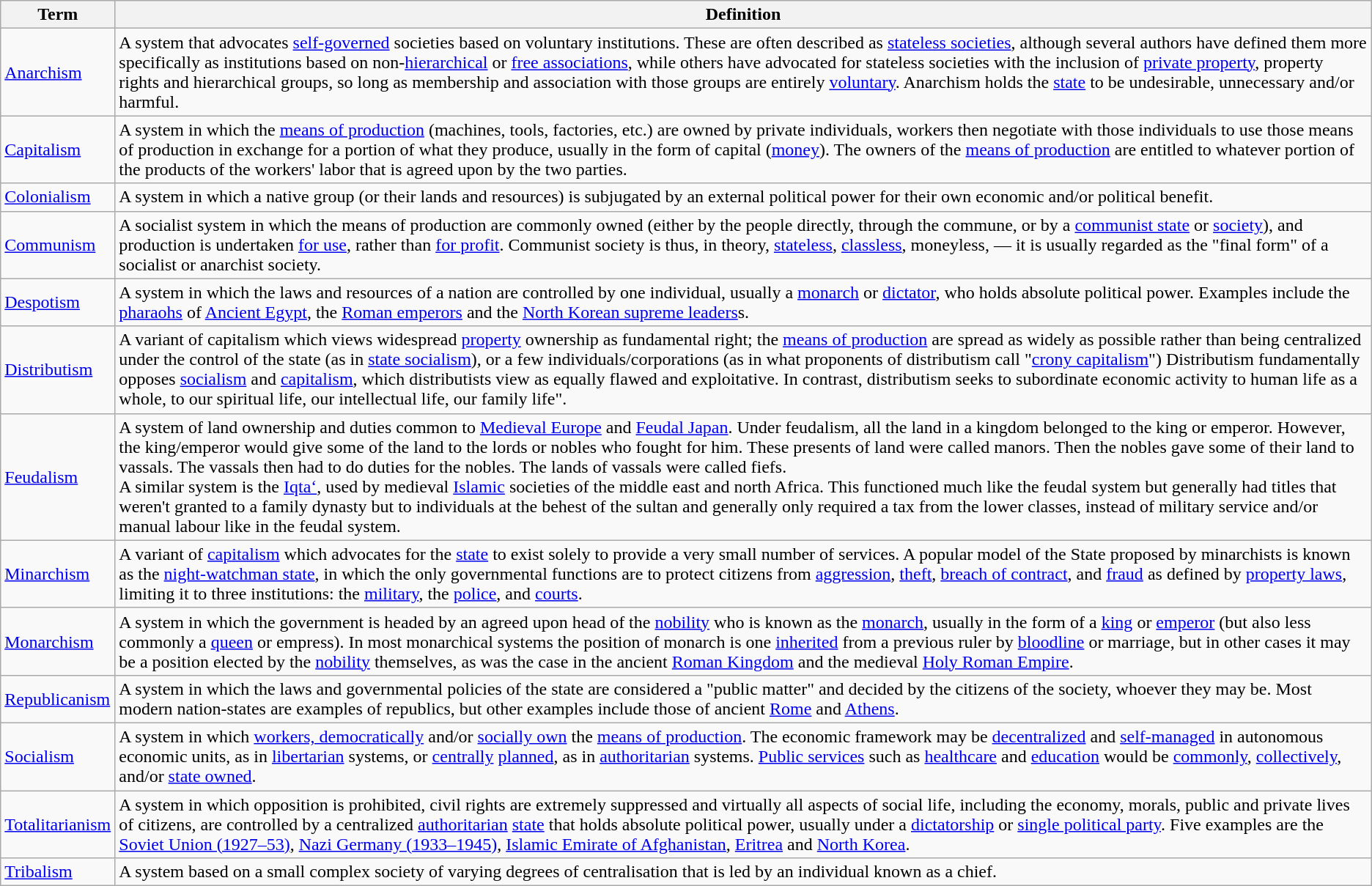<table class="wikitable sortable">
<tr>
<th>Term</th>
<th>Definition</th>
</tr>
<tr>
<td><a href='#'>Anarchism</a></td>
<td>A system that advocates <a href='#'>self-governed</a> societies based on voluntary institutions. These are often described as <a href='#'>stateless societies</a>, although several authors have defined them more specifically as institutions based on non-<a href='#'>hierarchical</a> or <a href='#'>free associations</a>, while others have advocated for stateless societies with the inclusion of <a href='#'>private property</a>, property rights and hierarchical groups, so long as membership and association with those groups are entirely <a href='#'>voluntary</a>. Anarchism holds the <a href='#'>state</a> to be undesirable, unnecessary and/or harmful.</td>
</tr>
<tr>
<td><a href='#'>Capitalism</a></td>
<td>A system in which the <a href='#'>means of production</a> (machines, tools, factories, etc.) are owned by private individuals, workers then negotiate with those individuals to use those means of production in exchange for a portion of what they produce, usually in the form of capital (<a href='#'>money</a>). The owners of the <a href='#'>means of production</a> are entitled to whatever portion of the products of the workers' labor that is agreed upon by the two parties.</td>
</tr>
<tr>
<td><a href='#'>Colonialism</a></td>
<td>A system in which a native group (or their lands and resources) is subjugated by an external political power for their own economic and/or political benefit.</td>
</tr>
<tr>
<td><a href='#'>Communism</a></td>
<td>A socialist system in which the means of production are commonly owned (either by the people directly, through the commune, or by a <a href='#'>communist state</a> or <a href='#'>society</a>), and production is undertaken <a href='#'>for use</a>, rather than <a href='#'>for profit</a>. Communist society is thus, in theory, <a href='#'>stateless</a>, <a href='#'>classless</a>, moneyless, — it is usually regarded as the "final form" of a socialist or anarchist society.</td>
</tr>
<tr>
<td><a href='#'>Despotism</a></td>
<td>A system in which the laws and resources of a nation are controlled by one individual, usually a <a href='#'>monarch</a> or <a href='#'>dictator</a>, who holds absolute political power. Examples include the <a href='#'>pharaohs</a> of <a href='#'>Ancient Egypt</a>, the <a href='#'>Roman emperors</a> and the <a href='#'>North Korean supreme leaders</a>s.</td>
</tr>
<tr>
<td><a href='#'>Distributism</a></td>
<td>A variant of capitalism which views widespread <a href='#'>property</a> ownership as fundamental right; the <a href='#'>means of production</a> are spread as widely as possible rather than being centralized under the control of the state (as in <a href='#'>state socialism</a>), or a few individuals/corporations (as in what proponents of distributism call "<a href='#'>crony capitalism</a>") Distributism fundamentally opposes <a href='#'>socialism</a> and <a href='#'>capitalism</a>, which distributists view as equally flawed and exploitative. In contrast, distributism seeks to subordinate economic activity to human life as a whole, to our spiritual life, our intellectual life, our family life".</td>
</tr>
<tr>
<td><a href='#'>Feudalism</a></td>
<td>A system of land ownership and duties common to <a href='#'>Medieval Europe</a> and <a href='#'>Feudal Japan</a>. Under feudalism, all the land in a kingdom belonged to the king or emperor. However, the king/emperor would give some of the land to the lords or nobles who fought for him. These presents of land were called manors. Then the nobles gave some of their land to vassals. The vassals then had to do duties for the nobles. The lands of vassals were called fiefs.<br>A similar system is the <a href='#'>Iqta‘</a>, used by medieval <a href='#'>Islamic</a> societies of the middle east and north Africa. This functioned much like the feudal system but generally had titles that weren't granted to a family dynasty but to individuals at the behest of the sultan and generally only required a tax from the lower classes, instead of military service and/or manual labour like in the feudal system.</td>
</tr>
<tr>
<td><a href='#'>Minarchism</a></td>
<td>A variant of <a href='#'>capitalism</a> which advocates for the <a href='#'>state</a> to exist solely to provide a very small number of services. A popular model of the State proposed by minarchists is known as the <a href='#'>night-watchman state</a>, in which the only governmental functions are to protect citizens from <a href='#'>aggression</a>, <a href='#'>theft</a>, <a href='#'>breach of contract</a>, and <a href='#'>fraud</a> as defined by <a href='#'>property laws</a>, limiting it to three institutions: the <a href='#'>military</a>, the <a href='#'>police</a>, and <a href='#'>courts</a>.</td>
</tr>
<tr>
<td><a href='#'>Monarchism</a></td>
<td>A system in which the government is headed by an agreed upon head of the <a href='#'>nobility</a> who is known as the <a href='#'>monarch</a>, usually in the form of a <a href='#'>king</a> or <a href='#'>emperor</a> (but also less commonly a <a href='#'>queen</a> or empress). In most monarchical systems the position of monarch is one <a href='#'>inherited</a> from a previous ruler by <a href='#'>bloodline</a> or marriage, but in other cases it may be a position elected by the <a href='#'>nobility</a> themselves, as was the case in the ancient <a href='#'>Roman Kingdom</a> and the medieval <a href='#'>Holy Roman Empire</a>.</td>
</tr>
<tr>
<td><a href='#'>Republicanism</a></td>
<td>A system in which the laws and governmental policies of the state are considered a "public matter" and decided by the citizens of the society, whoever they may be. Most modern nation-states are examples of republics, but other examples include those of ancient <a href='#'>Rome</a> and <a href='#'>Athens</a>.</td>
</tr>
<tr>
<td><a href='#'>Socialism</a></td>
<td>A system in which <a href='#'>workers, democratically</a> and/or <a href='#'>socially own</a> the <a href='#'>means of production</a>. The economic framework may be <a href='#'>decentralized</a> and <a href='#'>self-managed</a> in autonomous economic units, as in <a href='#'>libertarian</a> systems, or <a href='#'>centrally</a> <a href='#'>planned</a>, as in <a href='#'>authoritarian</a> systems. <a href='#'>Public services</a> such as <a href='#'>healthcare</a> and <a href='#'>education</a> would be <a href='#'>commonly</a>, <a href='#'>collectively</a>, and/or <a href='#'>state owned</a>.</td>
</tr>
<tr>
<td><a href='#'>Totalitarianism</a></td>
<td>A system in which opposition is prohibited, civil rights are extremely suppressed and virtually all aspects of social life, including the economy, morals, public and private lives of citizens, are controlled by a centralized <a href='#'>authoritarian</a> <a href='#'>state</a> that holds absolute political power, usually under a <a href='#'>dictatorship</a> or <a href='#'>single political party</a>. Five examples are the <a href='#'>Soviet Union (1927–53)</a>, <a href='#'>Nazi Germany (1933–1945)</a>, <a href='#'>Islamic Emirate of Afghanistan</a>, <a href='#'>Eritrea</a> and <a href='#'>North Korea</a>.</td>
</tr>
<tr>
<td><a href='#'>Tribalism</a></td>
<td>A system based on a small complex society of varying degrees of centralisation that is led by an individual known as a chief.</td>
</tr>
</table>
